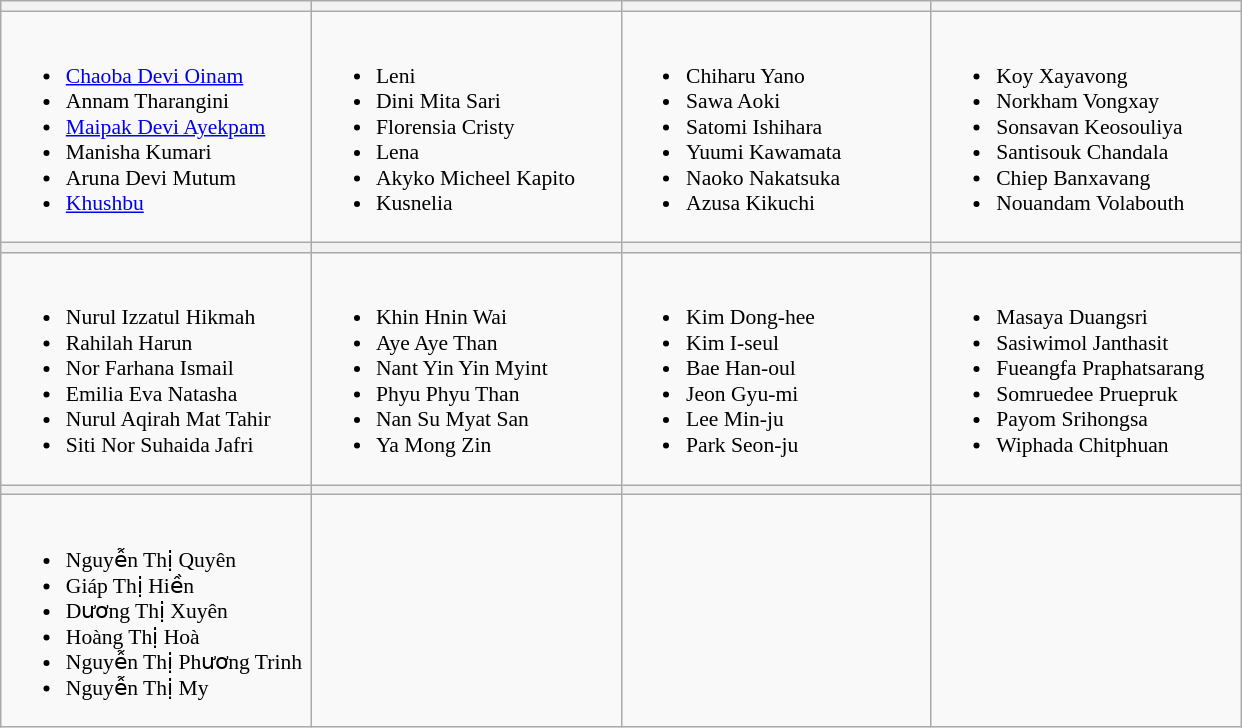<table class="wikitable" style="font-size:90%">
<tr>
<th width=200></th>
<th width=200></th>
<th width=200></th>
<th width=200></th>
</tr>
<tr>
<td valign=top><br><ul><li><a href='#'>Chaoba Devi Oinam</a></li><li>Annam Tharangini</li><li><a href='#'>Maipak Devi Ayekpam</a></li><li>Manisha Kumari</li><li>Aruna Devi Mutum</li><li><a href='#'>Khushbu</a></li></ul></td>
<td valign=top><br><ul><li>Leni</li><li>Dini Mita Sari</li><li>Florensia Cristy</li><li>Lena</li><li>Akyko Micheel Kapito</li><li>Kusnelia</li></ul></td>
<td valign=top><br><ul><li>Chiharu Yano</li><li>Sawa Aoki</li><li>Satomi Ishihara</li><li>Yuumi Kawamata</li><li>Naoko Nakatsuka</li><li>Azusa Kikuchi</li></ul></td>
<td valign=top><br><ul><li>Koy Xayavong</li><li>Norkham Vongxay</li><li>Sonsavan Keosouliya</li><li>Santisouk Chandala</li><li>Chiep Banxavang</li><li>Nouandam Volabouth</li></ul></td>
</tr>
<tr>
<th></th>
<th></th>
<th></th>
<th></th>
</tr>
<tr>
<td valign=top><br><ul><li>Nurul Izzatul Hikmah</li><li>Rahilah Harun</li><li>Nor Farhana Ismail</li><li>Emilia Eva Natasha</li><li>Nurul Aqirah Mat Tahir</li><li>Siti Nor Suhaida Jafri</li></ul></td>
<td valign=top><br><ul><li>Khin Hnin Wai</li><li>Aye Aye Than</li><li>Nant Yin Yin Myint</li><li>Phyu Phyu Than</li><li>Nan Su Myat San</li><li>Ya Mong Zin</li></ul></td>
<td valign=top><br><ul><li>Kim Dong-hee</li><li>Kim I-seul</li><li>Bae Han-oul</li><li>Jeon Gyu-mi</li><li>Lee Min-ju</li><li>Park Seon-ju</li></ul></td>
<td valign=top><br><ul><li>Masaya Duangsri</li><li>Sasiwimol Janthasit</li><li>Fueangfa Praphatsarang</li><li>Somruedee Pruepruk</li><li>Payom Srihongsa</li><li>Wiphada Chitphuan</li></ul></td>
</tr>
<tr>
<th></th>
<th></th>
<th></th>
<th></th>
</tr>
<tr>
<td valign=top><br><ul><li>Nguyễn Thị Quyên</li><li>Giáp Thị Hiền</li><li>Dương Thị Xuyên</li><li>Hoàng Thị Hoà</li><li>Nguyễn Thị Phương Trinh</li><li>Nguyễn Thị My</li></ul></td>
<td valign=top></td>
<td valign=top></td>
<td valign=top></td>
</tr>
</table>
